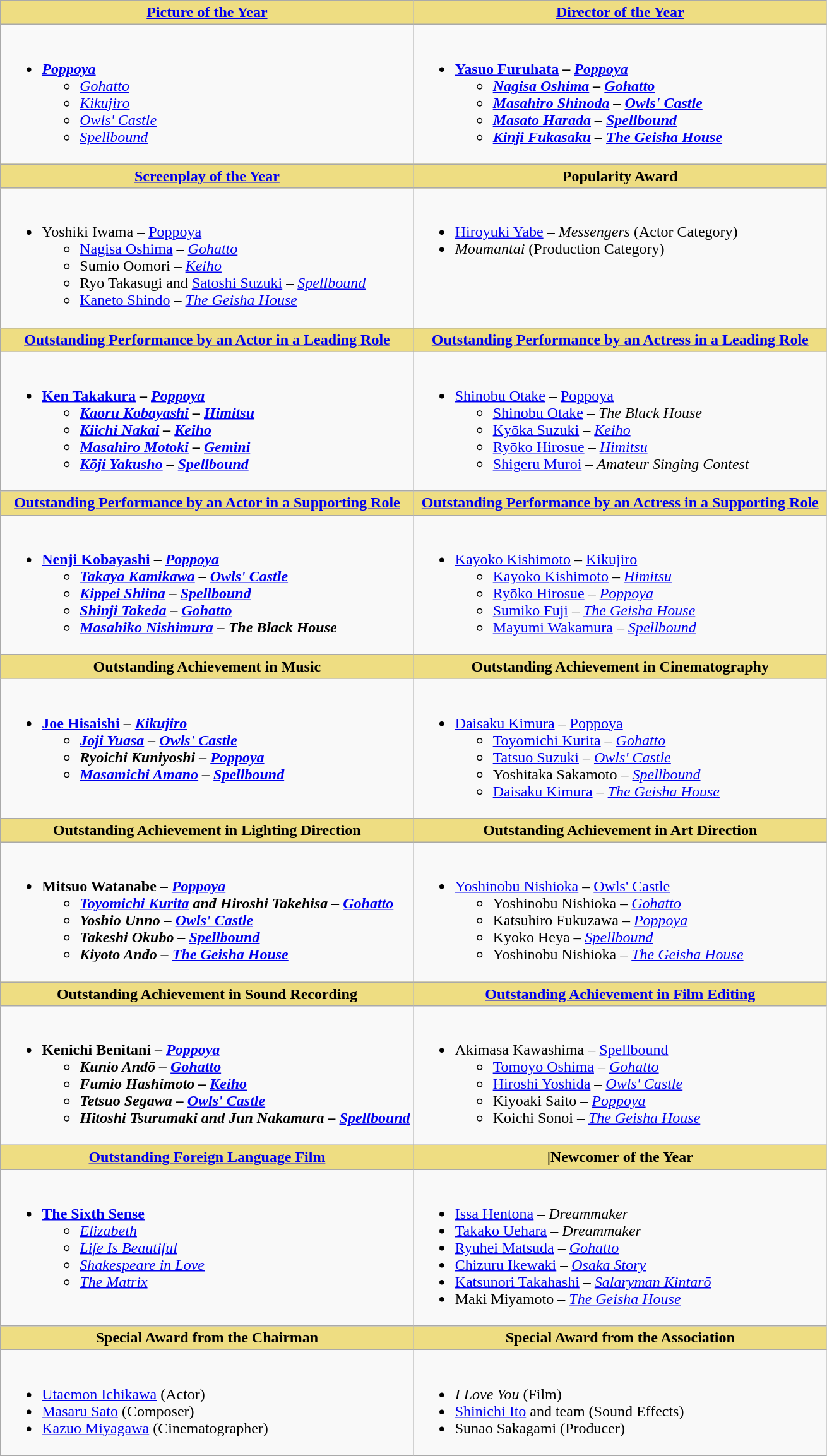<table class=wikitable>
<tr>
<th style="background:#EEDD82; width:50%"><a href='#'>Picture of the Year</a></th>
<th style="background:#EEDD82; width:50%"><a href='#'>Director of the Year</a></th>
</tr>
<tr>
<td valign="top"><br><ul><li><strong><em><a href='#'>Poppoya</a></em></strong><ul><li><em><a href='#'>Gohatto</a></em></li><li><em><a href='#'>Kikujiro</a></em></li><li><em><a href='#'>Owls' Castle</a></em></li><li><em><a href='#'>Spellbound</a></em></li></ul></li></ul></td>
<td valign="top"><br><ul><li><strong><a href='#'>Yasuo Furuhata</a> – <em><a href='#'>Poppoya</a><strong><em><ul><li><a href='#'>Nagisa Oshima</a> – </em><a href='#'>Gohatto</a><em></li><li><a href='#'>Masahiro Shinoda</a> – </em><a href='#'>Owls' Castle</a><em></li><li><a href='#'>Masato Harada</a> – </em><a href='#'>Spellbound</a><em></li><li><a href='#'>Kinji Fukasaku</a> – </em><a href='#'>The Geisha House</a><em></li></ul></li></ul></td>
</tr>
<tr>
<th style="background:#EEDD82"><a href='#'>Screenplay of the Year</a></th>
<th style="background:#EEDD82">Popularity Award</th>
</tr>
<tr>
<td valign="top"><br><ul><li></strong>Yoshiki Iwama – </em><a href='#'>Poppoya</a></em></strong><ul><li><a href='#'>Nagisa Oshima</a> – <em><a href='#'>Gohatto</a></em></li><li>Sumio Oomori – <em><a href='#'>Keiho</a></em></li><li>Ryo Takasugi and <a href='#'>Satoshi Suzuki</a> – <em><a href='#'>Spellbound</a></em></li><li><a href='#'>Kaneto Shindo</a> – <em><a href='#'>The Geisha House</a></em></li></ul></li></ul></td>
<td valign="top"><br><ul><li><a href='#'>Hiroyuki Yabe</a> – <em>Messengers</em> (Actor Category)</li><li><em>Moumantai</em> (Production Category)</li></ul></td>
</tr>
<tr>
<th style="background:#EEDD82"><a href='#'>Outstanding Performance by an Actor in a Leading Role</a></th>
<th style="background:#EEDD82"><a href='#'>Outstanding Performance by an Actress in a Leading Role</a></th>
</tr>
<tr>
<td valign="top"><br><ul><li><strong><a href='#'>Ken Takakura</a> – <em><a href='#'>Poppoya</a><strong><em><ul><li><a href='#'>Kaoru Kobayashi</a> – </em><a href='#'>Himitsu</a><em></li><li><a href='#'>Kiichi Nakai</a> – </em><a href='#'>Keiho</a><em></li><li><a href='#'>Masahiro Motoki</a> – </em><a href='#'>Gemini</a><em></li><li><a href='#'>Kōji Yakusho</a> – </em><a href='#'>Spellbound</a><em></li></ul></li></ul></td>
<td valign="top"><br><ul><li></strong><a href='#'>Shinobu Otake</a> – </em><a href='#'>Poppoya</a></em></strong><ul><li><a href='#'>Shinobu Otake</a> – <em>The Black House</em></li><li><a href='#'>Kyōka Suzuki</a> – <em><a href='#'>Keiho</a></em></li><li><a href='#'>Ryōko Hirosue</a> – <em><a href='#'>Himitsu</a></em></li><li><a href='#'>Shigeru Muroi</a> – <em>Amateur Singing Contest</em></li></ul></li></ul></td>
</tr>
<tr>
<th style="background:#EEDD82"><a href='#'>Outstanding Performance by an Actor in a Supporting Role</a></th>
<th style="background:#EEDD82"><a href='#'>Outstanding Performance by an Actress in a Supporting Role</a></th>
</tr>
<tr>
<td valign="top"><br><ul><li><strong><a href='#'>Nenji Kobayashi</a> – <em><a href='#'>Poppoya</a><strong><em><ul><li><a href='#'>Takaya Kamikawa</a> – </em><a href='#'>Owls' Castle</a><em></li><li><a href='#'>Kippei Shiina</a> – </em><a href='#'>Spellbound</a><em></li><li><a href='#'>Shinji Takeda</a> – </em><a href='#'>Gohatto</a><em></li><li><a href='#'>Masahiko Nishimura</a> – </em>The Black House<em></li></ul></li></ul></td>
<td valign="top"><br><ul><li></strong><a href='#'>Kayoko Kishimoto</a> – </em><a href='#'>Kikujiro</a></em></strong><ul><li><a href='#'>Kayoko Kishimoto</a> – <em><a href='#'>Himitsu</a></em></li><li><a href='#'>Ryōko Hirosue</a> – <em><a href='#'>Poppoya</a></em></li><li><a href='#'>Sumiko Fuji</a> – <em><a href='#'>The Geisha House</a></em></li><li><a href='#'>Mayumi Wakamura</a> – <em><a href='#'>Spellbound</a></em></li></ul></li></ul></td>
</tr>
<tr>
<th style="background:#EEDD82">Outstanding Achievement in Music</th>
<th style="background:#EEDD82">Outstanding Achievement in Cinematography</th>
</tr>
<tr>
<td valign="top"><br><ul><li><strong><a href='#'>Joe Hisaishi</a> – <em><a href='#'>Kikujiro</a><strong><em><ul><li><a href='#'>Joji Yuasa</a> – </em><a href='#'>Owls' Castle</a><em></li><li>Ryoichi Kuniyoshi – </em><a href='#'>Poppoya</a><em></li><li><a href='#'>Masamichi Amano</a> – </em><a href='#'>Spellbound</a><em></li></ul></li></ul></td>
<td valign="top"><br><ul><li></strong><a href='#'>Daisaku Kimura</a> – </em><a href='#'>Poppoya</a></em></strong><ul><li><a href='#'>Toyomichi Kurita</a> – <em><a href='#'>Gohatto</a></em></li><li><a href='#'>Tatsuo Suzuki</a> – <em><a href='#'>Owls' Castle</a></em></li><li>Yoshitaka Sakamoto – <em><a href='#'>Spellbound</a></em></li><li><a href='#'>Daisaku Kimura</a> – <em><a href='#'>The Geisha House</a></em></li></ul></li></ul></td>
</tr>
<tr>
<th style="background:#EEDD82">Outstanding Achievement in Lighting Direction</th>
<th style="background:#EEDD82">Outstanding Achievement in Art Direction</th>
</tr>
<tr>
<td valign="top"><br><ul><li><strong>Mitsuo Watanabe – <em><a href='#'>Poppoya</a><strong><em><ul><li><a href='#'>Toyomichi Kurita</a> and Hiroshi Takehisa – </em><a href='#'>Gohatto</a><em></li><li>Yoshio Unno – </em><a href='#'>Owls' Castle</a><em></li><li>Takeshi Okubo – </em><a href='#'>Spellbound</a><em></li><li>Kiyoto Ando – </em><a href='#'>The Geisha House</a><em></li></ul></li></ul></td>
<td valign="top"><br><ul><li></strong><a href='#'>Yoshinobu Nishioka</a> – </em><a href='#'>Owls' Castle</a></em></strong><ul><li>Yoshinobu Nishioka – <em><a href='#'>Gohatto</a></em></li><li>Katsuhiro Fukuzawa – <em><a href='#'>Poppoya</a></em></li><li>Kyoko Heya – <em><a href='#'>Spellbound</a></em></li><li>Yoshinobu Nishioka – <em><a href='#'>The Geisha House</a></em></li></ul></li></ul></td>
</tr>
<tr>
<th style="background:#EEDD82">Outstanding Achievement in Sound Recording</th>
<th style="background:#EEDD82"><a href='#'>Outstanding Achievement in Film Editing</a></th>
</tr>
<tr>
<td valign="top"><br><ul><li><strong>Kenichi Benitani – <em><a href='#'>Poppoya</a><strong><em><ul><li>Kunio Andō – </em><a href='#'>Gohatto</a><em></li><li>Fumio Hashimoto – </em><a href='#'>Keiho</a><em></li><li>Tetsuo Segawa – </em><a href='#'>Owls' Castle</a><em></li><li>Hitoshi Tsurumaki and Jun Nakamura – </em><a href='#'>Spellbound</a><em></li></ul></li></ul></td>
<td valign="top"><br><ul><li></strong>Akimasa Kawashima – </em><a href='#'>Spellbound</a></em></strong><ul><li><a href='#'>Tomoyo Oshima</a> – <em><a href='#'>Gohatto</a></em></li><li><a href='#'>Hiroshi Yoshida</a> – <em><a href='#'>Owls' Castle</a></em></li><li>Kiyoaki Saito – <em><a href='#'>Poppoya</a></em></li><li>Koichi Sonoi – <em><a href='#'>The Geisha House</a></em></li></ul></li></ul></td>
</tr>
<tr>
<th style="background:#EEDD82"><a href='#'>Outstanding Foreign Language Film</a></th>
<th style="background:#EEDD82">|Newcomer of the Year</th>
</tr>
<tr>
<td valign="top"><br><ul><li><strong><a href='#'>The Sixth Sense</a></strong><ul><li><em><a href='#'>Elizabeth</a></em></li><li><em><a href='#'>Life Is Beautiful</a></em></li><li><em><a href='#'>Shakespeare in Love</a></em></li><li><em><a href='#'>The Matrix</a></em></li></ul></li></ul></td>
<td valign="top"><br><ul><li><a href='#'>Issa Hentona</a> – <em>Dreammaker</em></li><li><a href='#'>Takako Uehara</a> – <em>Dreammaker</em></li><li><a href='#'>Ryuhei Matsuda</a> – <em><a href='#'>Gohatto</a></em></li><li><a href='#'>Chizuru Ikewaki</a> – <em><a href='#'>Osaka Story</a></em></li><li><a href='#'>Katsunori Takahashi</a> – <em><a href='#'>Salaryman Kintarō</a></em></li><li>Maki Miyamoto – <em><a href='#'>The Geisha House</a></em></li></ul></td>
</tr>
<tr>
<th style="background:#EEDD82">Special Award from the Chairman</th>
<th style="background:#EEDD82">Special Award from the Association</th>
</tr>
<tr>
<td valign="top"><br><ul><li><a href='#'>Utaemon Ichikawa</a> (Actor)</li><li><a href='#'>Masaru Sato</a> (Composer)</li><li><a href='#'>Kazuo Miyagawa</a> (Cinematographer)</li></ul></td>
<td valign="top"><br><ul><li><em>I Love You</em> (Film)</li><li><a href='#'>Shinichi Ito</a> and team (Sound Effects)</li><li>Sunao Sakagami (Producer)</li></ul></td>
</tr>
</table>
